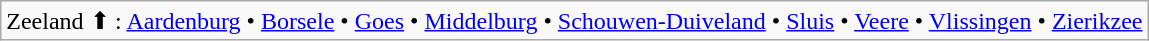<table class="wikitable">
<tr>
<td>Zeeland ⬆ : <a href='#'>Aardenburg</a> • <a href='#'>Borsele</a> • <a href='#'>Goes</a> • <a href='#'>Middelburg</a> • <a href='#'>Schouwen-Duiveland</a> • <a href='#'>Sluis</a> • <a href='#'>Veere</a> • <a href='#'>Vlissingen</a> • <a href='#'>Zierikzee</a></td>
</tr>
</table>
